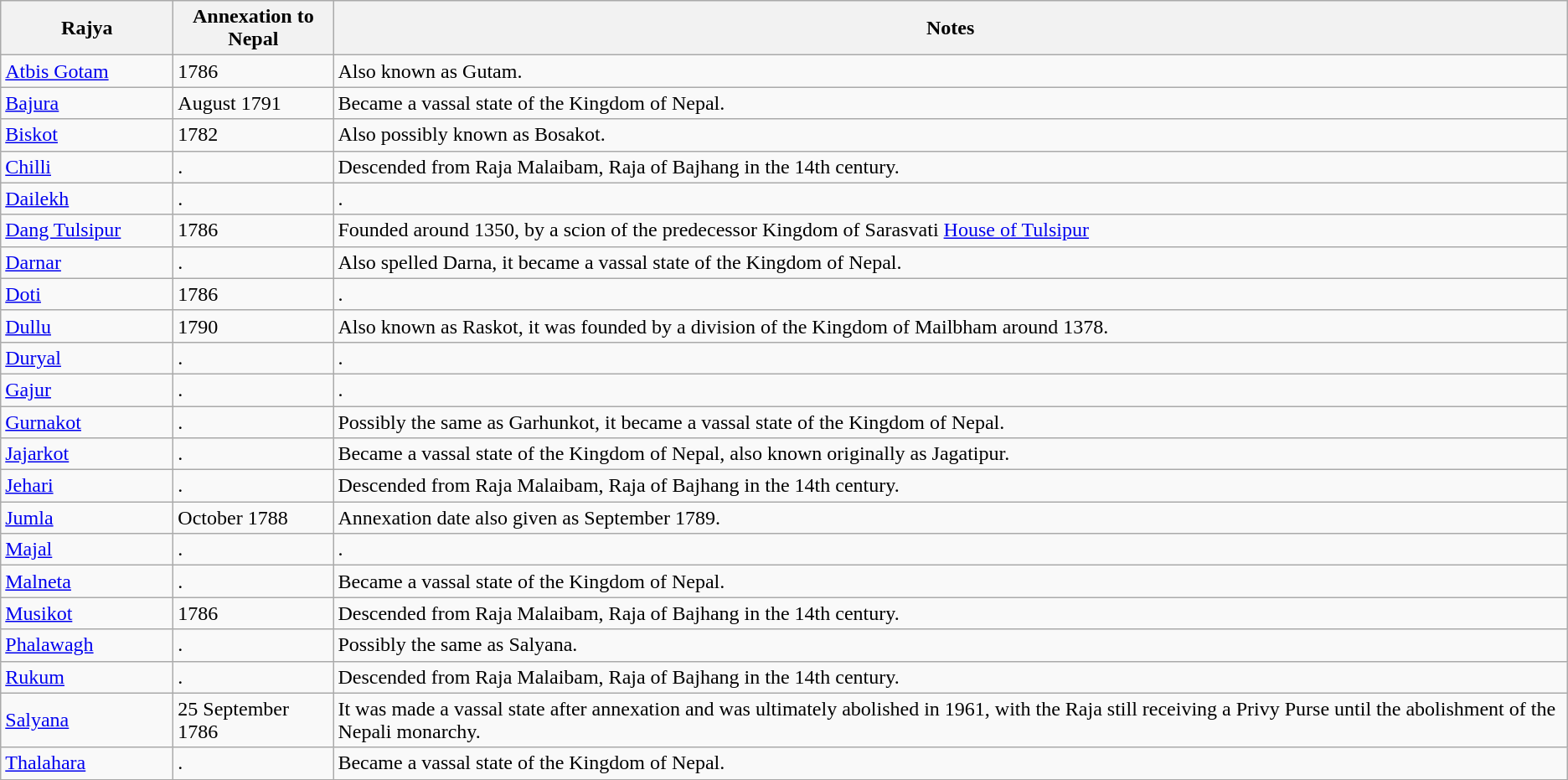<table class="wikitable sortable static-row-numbers static-row-header-text">
<tr>
<th style="width:130px;">Rajya</th>
<th style="width:120px;">Annexation to Nepal</th>
<th class="unsortable">Notes</th>
</tr>
<tr>
<td><a href='#'>Atbis Gotam</a></td>
<td>1786</td>
<td>Also known as Gutam.</td>
</tr>
<tr>
<td><a href='#'>Bajura</a></td>
<td>August 1791</td>
<td>Became a vassal state of the Kingdom of Nepal.</td>
</tr>
<tr>
<td><a href='#'>Biskot</a></td>
<td>1782</td>
<td>Also possibly known as Bosakot.</td>
</tr>
<tr>
<td><a href='#'>Chilli</a></td>
<td>.</td>
<td>Descended from Raja Malaibam, Raja of Bajhang in the 14th century.</td>
</tr>
<tr>
<td><a href='#'>Dailekh</a></td>
<td>.</td>
<td>.</td>
</tr>
<tr>
<td><a href='#'>Dang Tulsipur</a></td>
<td>1786</td>
<td>Founded around 1350, by a scion of the predecessor Kingdom of Sarasvati <a href='#'>House of Tulsipur</a></td>
</tr>
<tr>
<td><a href='#'>Darnar</a></td>
<td>.</td>
<td>Also spelled Darna, it became a vassal state of the Kingdom of Nepal.</td>
</tr>
<tr>
<td><a href='#'>Doti</a></td>
<td>1786</td>
<td>.</td>
</tr>
<tr>
<td><a href='#'>Dullu</a></td>
<td>1790</td>
<td>Also known as Raskot, it was founded by a division of the Kingdom of Mailbham around 1378.</td>
</tr>
<tr>
<td><a href='#'>Duryal</a></td>
<td>.</td>
<td>.</td>
</tr>
<tr>
<td><a href='#'>Gajur</a></td>
<td>.</td>
<td>.</td>
</tr>
<tr>
<td><a href='#'>Gurnakot</a></td>
<td>.</td>
<td>Possibly the same as Garhunkot, it became a vassal state of the Kingdom of Nepal.</td>
</tr>
<tr>
<td><a href='#'>Jajarkot</a></td>
<td>.</td>
<td>Became a vassal state of the Kingdom of Nepal, also known originally as Jagatipur.</td>
</tr>
<tr>
<td><a href='#'>Jehari</a></td>
<td>.</td>
<td>Descended from Raja Malaibam, Raja of Bajhang in the 14th century.</td>
</tr>
<tr>
<td><a href='#'>Jumla</a></td>
<td>October 1788</td>
<td>Annexation date also given as September 1789.</td>
</tr>
<tr>
<td><a href='#'>Majal</a></td>
<td>.</td>
<td>.</td>
</tr>
<tr>
<td><a href='#'>Malneta</a></td>
<td>.</td>
<td>Became a vassal state of the Kingdom of Nepal.</td>
</tr>
<tr>
<td><a href='#'>Musikot</a></td>
<td>1786</td>
<td>Descended from Raja Malaibam, Raja of Bajhang in the 14th century.</td>
</tr>
<tr>
<td><a href='#'>Phalawagh</a></td>
<td>.</td>
<td>Possibly the same as Salyana.</td>
</tr>
<tr>
<td><a href='#'>Rukum</a></td>
<td>.</td>
<td>Descended from Raja Malaibam, Raja of Bajhang in the 14th century.</td>
</tr>
<tr>
<td><a href='#'>Salyana</a></td>
<td>25 September 1786</td>
<td>It was made a vassal state after annexation and was ultimately abolished in 1961, with the Raja still receiving a Privy Purse until the abolishment of the Nepali monarchy.</td>
</tr>
<tr>
<td><a href='#'>Thalahara</a></td>
<td>.</td>
<td>Became a vassal state of the Kingdom of Nepal.</td>
</tr>
</table>
